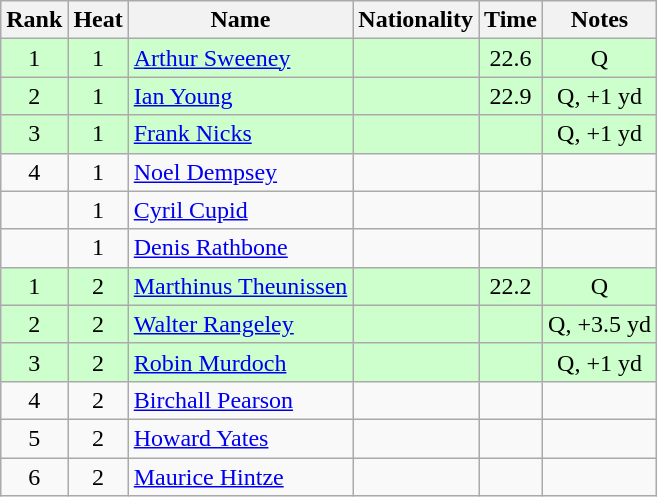<table class="wikitable sortable" style="text-align:center">
<tr>
<th>Rank</th>
<th>Heat</th>
<th>Name</th>
<th>Nationality</th>
<th>Time</th>
<th>Notes</th>
</tr>
<tr bgcolor=ccffcc>
<td>1</td>
<td>1</td>
<td align=left><a href='#'>Arthur Sweeney</a></td>
<td align=left></td>
<td>22.6</td>
<td>Q</td>
</tr>
<tr bgcolor=ccffcc>
<td>2</td>
<td>1</td>
<td align=left><a href='#'>Ian Young</a></td>
<td align=left></td>
<td>22.9</td>
<td>Q, +1 yd</td>
</tr>
<tr bgcolor=ccffcc>
<td>3</td>
<td>1</td>
<td align=left><a href='#'>Frank Nicks</a></td>
<td align=left></td>
<td></td>
<td>Q, +1 yd</td>
</tr>
<tr>
<td>4</td>
<td>1</td>
<td align=left><a href='#'>Noel Dempsey</a></td>
<td align=left></td>
<td></td>
<td></td>
</tr>
<tr>
<td></td>
<td>1</td>
<td align=left><a href='#'>Cyril Cupid</a></td>
<td align=left></td>
<td></td>
<td></td>
</tr>
<tr>
<td></td>
<td>1</td>
<td align=left><a href='#'>Denis Rathbone</a></td>
<td align=left></td>
<td></td>
<td></td>
</tr>
<tr bgcolor=ccffcc>
<td>1</td>
<td>2</td>
<td align=left><a href='#'>Marthinus Theunissen</a></td>
<td align=left></td>
<td>22.2</td>
<td>Q</td>
</tr>
<tr bgcolor=ccffcc>
<td>2</td>
<td>2</td>
<td align=left><a href='#'>Walter Rangeley</a></td>
<td align=left></td>
<td></td>
<td>Q, +3.5 yd</td>
</tr>
<tr bgcolor=ccffcc>
<td>3</td>
<td>2</td>
<td align=left><a href='#'>Robin Murdoch</a></td>
<td align=left></td>
<td></td>
<td>Q, +1 yd</td>
</tr>
<tr>
<td>4</td>
<td>2</td>
<td align=left><a href='#'>Birchall Pearson</a></td>
<td align=left></td>
<td></td>
<td></td>
</tr>
<tr>
<td>5</td>
<td>2</td>
<td align=left><a href='#'>Howard Yates</a></td>
<td align=left></td>
<td></td>
<td></td>
</tr>
<tr>
<td>6</td>
<td>2</td>
<td align=left><a href='#'>Maurice Hintze</a></td>
<td align=left></td>
<td></td>
<td></td>
</tr>
</table>
